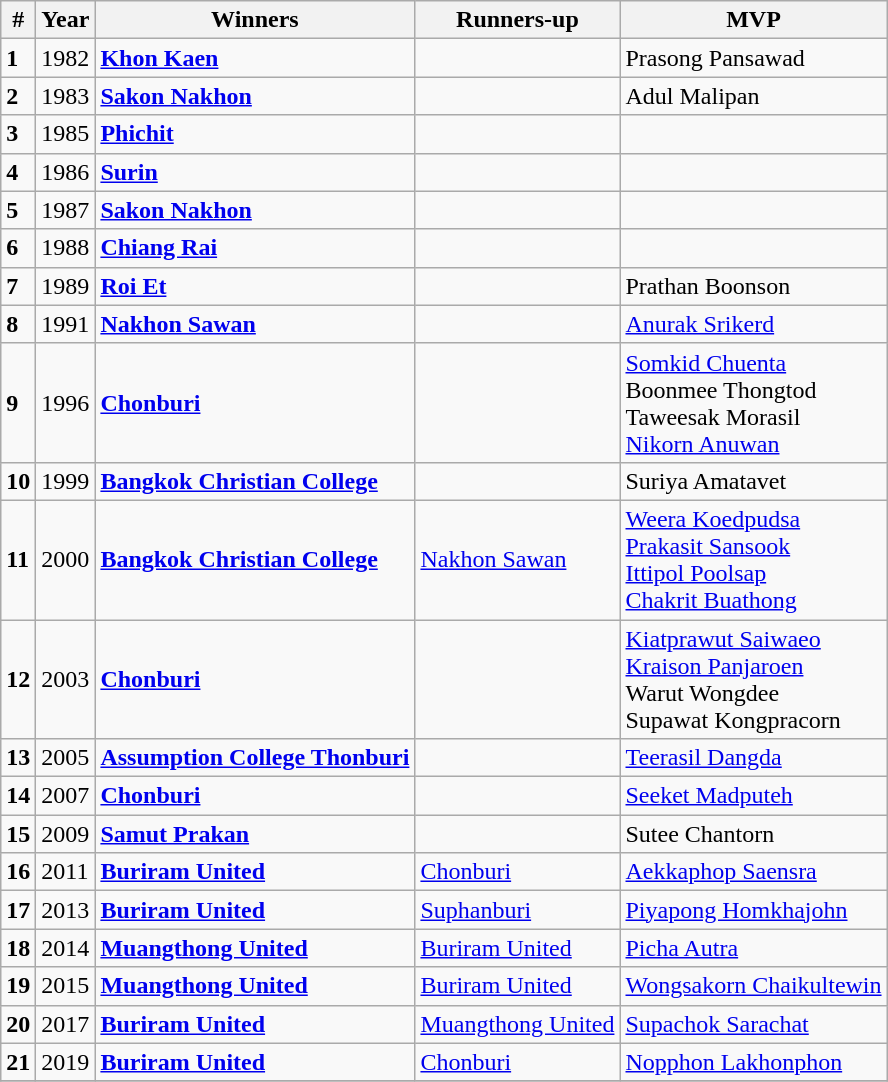<table class="wikitable">
<tr>
<th>#</th>
<th>Year</th>
<th>Winners</th>
<th>Runners-up</th>
<th>MVP</th>
</tr>
<tr>
<td><strong>1</strong></td>
<td>1982</td>
<td><strong><a href='#'>Khon Kaen</a></strong></td>
<td></td>
<td>Prasong Pansawad</td>
</tr>
<tr>
<td><strong>2</strong></td>
<td>1983</td>
<td><strong><a href='#'>Sakon Nakhon</a></strong></td>
<td></td>
<td>Adul Malipan</td>
</tr>
<tr>
<td><strong>3</strong></td>
<td>1985</td>
<td><strong><a href='#'>Phichit</a></strong></td>
<td></td>
<td></td>
</tr>
<tr>
<td><strong>4</strong></td>
<td>1986</td>
<td><strong><a href='#'>Surin</a></strong></td>
<td></td>
<td></td>
</tr>
<tr>
<td><strong>5</strong></td>
<td>1987</td>
<td><strong><a href='#'>Sakon Nakhon</a></strong></td>
<td></td>
<td></td>
</tr>
<tr>
<td><strong>6</strong></td>
<td>1988</td>
<td><strong><a href='#'>Chiang Rai</a></strong></td>
<td></td>
<td></td>
</tr>
<tr>
<td><strong>7</strong></td>
<td>1989</td>
<td><strong><a href='#'>Roi Et</a></strong></td>
<td></td>
<td>Prathan Boonson</td>
</tr>
<tr>
<td><strong>8</strong></td>
<td>1991</td>
<td><strong><a href='#'>Nakhon Sawan</a></strong></td>
<td></td>
<td><a href='#'>Anurak Srikerd</a></td>
</tr>
<tr>
<td><strong>9</strong></td>
<td>1996</td>
<td><strong><a href='#'>Chonburi</a></strong></td>
<td></td>
<td><a href='#'>Somkid Chuenta</a><br>Boonmee Thongtod<br>Taweesak Morasil<br><a href='#'>Nikorn Anuwan</a></td>
</tr>
<tr>
<td><strong>10</strong></td>
<td>1999</td>
<td><strong><a href='#'>Bangkok Christian College</a></strong></td>
<td></td>
<td>Suriya Amatavet</td>
</tr>
<tr>
<td><strong>11</strong></td>
<td>2000</td>
<td><strong><a href='#'>Bangkok Christian College</a></strong></td>
<td><a href='#'>Nakhon Sawan</a></td>
<td><a href='#'>Weera Koedpudsa</a><br><a href='#'>Prakasit Sansook</a><br><a href='#'>Ittipol Poolsap</a><br><a href='#'>Chakrit Buathong</a></td>
</tr>
<tr>
<td><strong>12</strong></td>
<td>2003</td>
<td><strong><a href='#'>Chonburi</a></strong></td>
<td></td>
<td><a href='#'>Kiatprawut Saiwaeo</a><br><a href='#'>Kraison Panjaroen</a><br> Warut Wongdee<br>Supawat Kongpracorn</td>
</tr>
<tr>
<td><strong>13</strong></td>
<td>2005</td>
<td><strong><a href='#'>Assumption College Thonburi</a></strong></td>
<td></td>
<td><a href='#'>Teerasil Dangda</a></td>
</tr>
<tr>
<td><strong>14</strong></td>
<td>2007</td>
<td><strong><a href='#'>Chonburi</a></strong></td>
<td></td>
<td><a href='#'>Seeket Madputeh</a></td>
</tr>
<tr>
<td><strong>15</strong></td>
<td>2009</td>
<td><strong><a href='#'>Samut Prakan</a></strong></td>
<td></td>
<td>Sutee Chantorn</td>
</tr>
<tr>
<td><strong>16</strong></td>
<td>2011</td>
<td><strong><a href='#'>Buriram United</a></strong></td>
<td><a href='#'>Chonburi</a></td>
<td><a href='#'>Aekkaphop Saensra</a></td>
</tr>
<tr>
<td><strong>17</strong></td>
<td>2013</td>
<td><strong><a href='#'>Buriram United</a></strong></td>
<td><a href='#'>Suphanburi</a></td>
<td><a href='#'>Piyapong Homkhajohn</a></td>
</tr>
<tr>
<td><strong>18</strong></td>
<td>2014</td>
<td><strong><a href='#'>Muangthong United</a></strong></td>
<td><a href='#'>Buriram United</a></td>
<td><a href='#'>Picha Autra</a></td>
</tr>
<tr>
<td><strong>19</strong></td>
<td>2015</td>
<td><strong><a href='#'>Muangthong United</a></strong></td>
<td><a href='#'>Buriram United</a></td>
<td><a href='#'>Wongsakorn Chaikultewin</a></td>
</tr>
<tr>
<td><strong>20</strong></td>
<td>2017</td>
<td><strong><a href='#'>Buriram United</a></strong></td>
<td><a href='#'>Muangthong United</a></td>
<td><a href='#'>Supachok Sarachat</a></td>
</tr>
<tr>
<td><strong>21</strong></td>
<td>2019</td>
<td><strong><a href='#'>Buriram United</a></strong></td>
<td><a href='#'>Chonburi</a></td>
<td><a href='#'>Nopphon Lakhonphon</a></td>
</tr>
<tr>
</tr>
</table>
